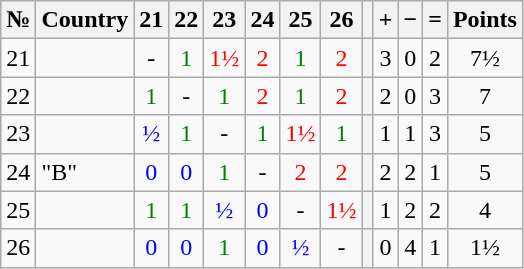<table class="wikitable" style="text-align:center">
<tr>
<th>№</th>
<th>Country</th>
<th>21</th>
<th>22</th>
<th>23</th>
<th>24</th>
<th>25</th>
<th>26</th>
<th></th>
<th>+</th>
<th>−</th>
<th>=</th>
<th>Points</th>
</tr>
<tr>
<td>21</td>
<td style="text-align: left"></td>
<td>-</td>
<td style="color:green;">1</td>
<td style="color:red;">1½</td>
<td style="color:red;">2</td>
<td style="color:green;">1</td>
<td style="color:red;">2</td>
<th></th>
<td>3</td>
<td>0</td>
<td>2</td>
<td>7½</td>
</tr>
<tr>
<td>22</td>
<td style="text-align: left"></td>
<td style="color:green;">1</td>
<td>-</td>
<td style="color:green;">1</td>
<td style="color:red;">2</td>
<td style="color:green;">1</td>
<td style="color:red;">2</td>
<th></th>
<td>2</td>
<td>0</td>
<td>3</td>
<td>7</td>
</tr>
<tr>
<td>23</td>
<td style="text-align: left"></td>
<td style="color:blue;">½</td>
<td style="color:green;">1</td>
<td>-</td>
<td style="color:green;">1</td>
<td style="color:red;">1½</td>
<td style="color:green;">1</td>
<th></th>
<td>1</td>
<td>1</td>
<td>3</td>
<td>5</td>
</tr>
<tr>
<td>24</td>
<td style="text-align: left"> "B"</td>
<td style="color:blue;">0</td>
<td style="color:blue;">0</td>
<td style="color:green;">1</td>
<td>-</td>
<td style="color:red;">2</td>
<td style="color:red;">2</td>
<th></th>
<td>2</td>
<td>2</td>
<td>1</td>
<td>5</td>
</tr>
<tr>
<td>25</td>
<td style="text-align: left"></td>
<td style="color:green;">1</td>
<td style="color:green;">1</td>
<td style="color:blue;">½</td>
<td style="color:blue;">0</td>
<td>-</td>
<td style="color:red;">1½</td>
<th></th>
<td>1</td>
<td>2</td>
<td>2</td>
<td>4</td>
</tr>
<tr>
<td>26</td>
<td style="text-align: left"></td>
<td style="color:blue;">0</td>
<td style="color:blue;">0</td>
<td style="color:green;">1</td>
<td style="color:blue;">0</td>
<td style="color:blue;">½</td>
<td>-</td>
<th></th>
<td>0</td>
<td>4</td>
<td>1</td>
<td>1½</td>
</tr>
</table>
